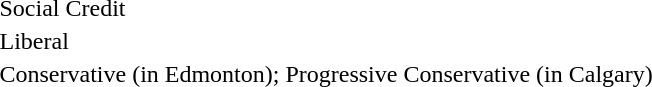<table style="margin-top:1em">
<tr>
<td width=20 > </td>
<td>Social Credit</td>
</tr>
<tr>
<td> </td>
<td>Liberal</td>
</tr>
<tr>
<td> </td>
<td>Conservative (in Edmonton); Progressive Conservative (in Calgary)</td>
</tr>
</table>
